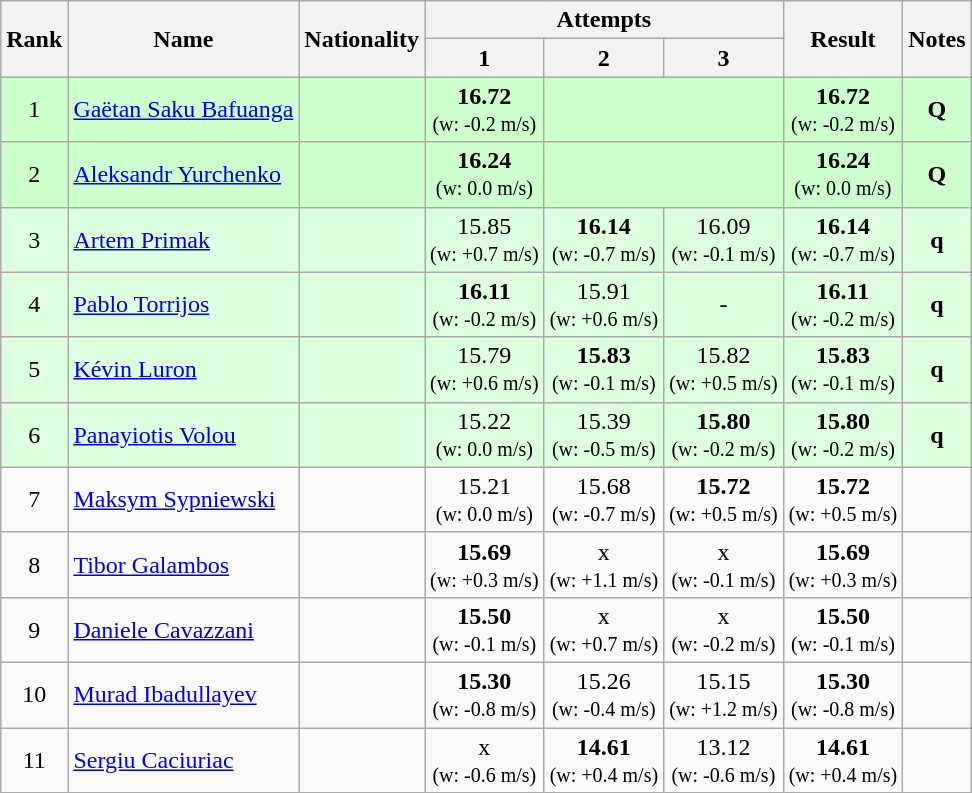<table class="wikitable sortable" style="text-align:center">
<tr>
<th rowspan=2>Rank</th>
<th rowspan=2>Name</th>
<th rowspan=2>Nationality</th>
<th colspan=3>Attempts</th>
<th rowspan=2>Result</th>
<th rowspan=2>Notes</th>
</tr>
<tr>
<th>1</th>
<th>2</th>
<th>3</th>
</tr>
<tr bgcolor=ccffcc>
<td>1</td>
<td align=left><a href='#'>Gaëtan Saku Bafuanga</a></td>
<td align=left></td>
<td><strong>16.72</strong> <br><small>(w: -0.2 m/s)</small></td>
<td colspan=2></td>
<td><strong>16.72</strong> <br><small>(w: -0.2 m/s)</small></td>
<td><strong>Q</strong></td>
</tr>
<tr bgcolor=ccffcc>
<td>2</td>
<td align=left><a href='#'>Aleksandr Yurchenko</a></td>
<td align=left></td>
<td><strong>16.24</strong> <br><small>(w: 0.0 m/s)</small></td>
<td colspan=2></td>
<td><strong>16.24</strong> <br><small>(w: 0.0 m/s)</small></td>
<td><strong>Q</strong></td>
</tr>
<tr bgcolor=ddffdd>
<td>3</td>
<td align=left><a href='#'>Artem Primak</a></td>
<td align=left></td>
<td>15.85 <br><small>(w: +0.7 m/s)</small></td>
<td><strong>16.14</strong> <br><small>(w: -0.7 m/s)</small></td>
<td>16.09 <br><small>(w: -0.1 m/s)</small></td>
<td><strong>16.14</strong> <br><small>(w: -0.7 m/s)</small></td>
<td><strong>q</strong></td>
</tr>
<tr bgcolor=ddffdd>
<td>4</td>
<td align=left><a href='#'>Pablo Torrijos</a></td>
<td align=left></td>
<td><strong>16.11</strong> <br><small>(w: -0.2 m/s)</small></td>
<td>15.91 <br><small>(w: +0.6 m/s)</small></td>
<td>-</td>
<td><strong>16.11</strong> <br><small>(w: -0.2 m/s)</small></td>
<td><strong>q</strong></td>
</tr>
<tr bgcolor=ddffdd>
<td>5</td>
<td align=left><a href='#'>Kévin Luron</a></td>
<td align=left></td>
<td>15.79 <br><small>(w: +0.6 m/s)</small></td>
<td><strong>15.83</strong> <br><small>(w: -0.1 m/s)</small></td>
<td>15.82 <br><small>(w: +0.5 m/s)</small></td>
<td><strong>15.83</strong> <br><small>(w: -0.1 m/s)</small></td>
<td><strong>q</strong></td>
</tr>
<tr bgcolor=ddffdd>
<td>6</td>
<td align=left><a href='#'>Panayiotis Volou</a></td>
<td align=left></td>
<td>15.22 <br><small>(w: 0.0 m/s)</small></td>
<td>15.39 <br><small>(w: -0.5 m/s)</small></td>
<td><strong>15.80</strong> <br><small>(w: -0.2 m/s)</small></td>
<td><strong>15.80</strong> <br><small>(w: -0.2 m/s)</small></td>
<td><strong>q</strong></td>
</tr>
<tr>
<td>7</td>
<td align=left><a href='#'>Maksym Sypniewski</a></td>
<td align=left></td>
<td>15.21 <br><small>(w: 0.0 m/s)</small></td>
<td>15.68 <br><small>(w: -0.7 m/s)</small></td>
<td><strong>15.72</strong> <br><small>(w: +0.5 m/s)</small></td>
<td><strong>15.72</strong> <br><small>(w: +0.5 m/s)</small></td>
<td></td>
</tr>
<tr>
<td>8</td>
<td align=left><a href='#'>Tibor Galambos</a></td>
<td align=left></td>
<td><strong>15.69</strong> <br><small>(w: +0.3 m/s)</small></td>
<td>x <br><small>(w: +1.1 m/s)</small></td>
<td>x <br><small>(w: -0.1 m/s)</small></td>
<td><strong>15.69</strong> <br><small>(w: +0.3 m/s)</small></td>
<td></td>
</tr>
<tr>
<td>9</td>
<td align=left><a href='#'>Daniele Cavazzani</a></td>
<td align=left></td>
<td><strong>15.50</strong> <br><small>(w: -0.1 m/s)</small></td>
<td>x <br><small>(w: +0.7 m/s)</small></td>
<td>x <br><small>(w: -0.2 m/s)</small></td>
<td><strong>15.50</strong> <br><small>(w: -0.1 m/s)</small></td>
<td></td>
</tr>
<tr>
<td>10</td>
<td align=left><a href='#'>Murad Ibadullayev</a></td>
<td align=left></td>
<td><strong>15.30</strong> <br><small>(w: -0.8 m/s)</small></td>
<td>15.26 <br><small>(w: -0.4 m/s)</small></td>
<td>15.15 <br><small>(w: +1.2 m/s)</small></td>
<td><strong>15.30</strong> <br><small>(w: -0.8 m/s)</small></td>
<td></td>
</tr>
<tr>
<td>11</td>
<td align=left><a href='#'>Sergiu Caciuriac</a></td>
<td align=left></td>
<td>x <br><small>(w: -0.6 m/s)</small></td>
<td><strong>14.61</strong> <br><small>(w: +0.4 m/s)</small></td>
<td>13.12 <br><small>(w: -0.6 m/s)</small></td>
<td><strong>14.61</strong> <br><small>(w: +0.4 m/s)</small></td>
<td></td>
</tr>
</table>
